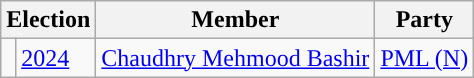<table class="wikitable">
<tr>
<th colspan="2">Election</th>
<th>Member</th>
<th>Party</th>
</tr>
<tr>
<td style="background-color: "></td>
<td><a href='#'>2024</a></td>
<td><a href='#'>Chaudhry Mehmood Bashir</a></td>
<td><a href='#'>PML (N)</a></td>
</tr>
</table>
